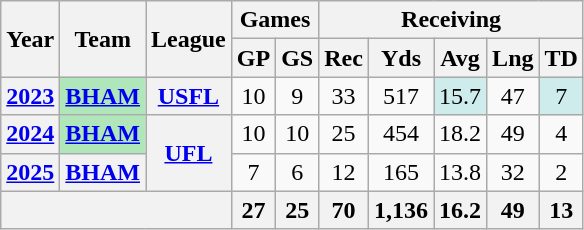<table class=wikitable style="text-align:center;">
<tr>
<th rowspan="2">Year</th>
<th rowspan="2">Team</th>
<th rowspan="2">League</th>
<th colspan="2">Games</th>
<th colspan="5">Receiving</th>
</tr>
<tr>
<th>GP</th>
<th>GS</th>
<th>Rec</th>
<th>Yds</th>
<th>Avg</th>
<th>Lng</th>
<th>TD</th>
</tr>
<tr>
<th><a href='#'>2023</a></th>
<th style="background:#afe6ba;"><a href='#'>BHAM</a></th>
<th><a href='#'>USFL</a></th>
<td>10</td>
<td>9</td>
<td>33</td>
<td>517</td>
<td style="background:#cfecec;">15.7</td>
<td>47</td>
<td style="background:#cfecec;">7</td>
</tr>
<tr>
<th><a href='#'>2024</a></th>
<th style="background:#afe6ba;"><a href='#'>BHAM</a></th>
<th rowspan="2"><a href='#'>UFL</a></th>
<td>10</td>
<td>10</td>
<td>25</td>
<td>454</td>
<td>18.2</td>
<td>49</td>
<td>4</td>
</tr>
<tr>
<th><a href='#'>2025</a></th>
<th><a href='#'>BHAM</a></th>
<td>7</td>
<td>6</td>
<td>12</td>
<td>165</td>
<td>13.8</td>
<td>32</td>
<td>2</td>
</tr>
<tr>
<th colspan="3"></th>
<th>27</th>
<th>25</th>
<th>70</th>
<th>1,136</th>
<th>16.2</th>
<th>49</th>
<th>13</th>
</tr>
</table>
